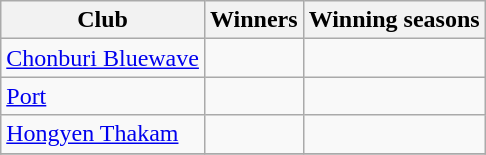<table class="wikitable">
<tr>
<th>Club</th>
<th>Winners</th>
<th>Winning seasons</th>
</tr>
<tr>
<td><a href='#'>Chonburi Bluewave</a></td>
<td></td>
<td></td>
</tr>
<tr>
<td><a href='#'>Port</a></td>
<td></td>
<td></td>
</tr>
<tr>
<td><a href='#'>Hongyen Thakam</a></td>
<td></td>
<td></td>
</tr>
<tr>
</tr>
</table>
